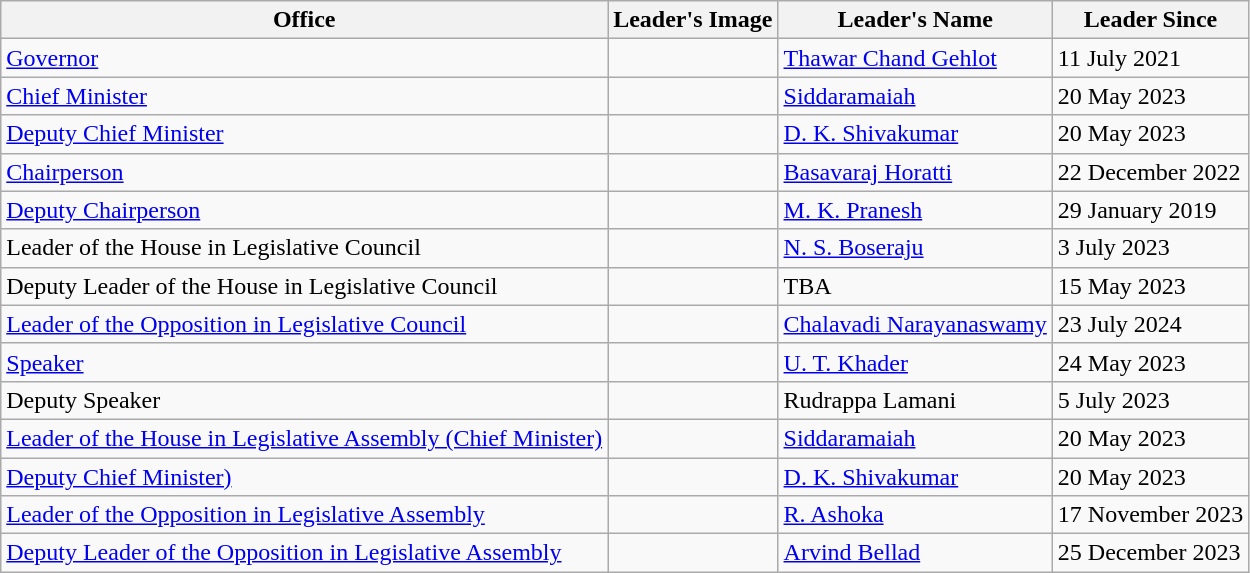<table class="wikitable">
<tr>
<th>Office</th>
<th>Leader's Image</th>
<th>Leader's Name</th>
<th>Leader Since</th>
</tr>
<tr>
<td><a href='#'>Governor</a></td>
<td></td>
<td><a href='#'>Thawar Chand Gehlot</a></td>
<td>11 July 2021</td>
</tr>
<tr>
<td><a href='#'>Chief Minister</a></td>
<td></td>
<td><a href='#'>Siddaramaiah</a></td>
<td>20 May 2023</td>
</tr>
<tr>
<td><a href='#'>Deputy Chief Minister</a></td>
<td></td>
<td><a href='#'>D. K. Shivakumar</a></td>
<td>20 May 2023</td>
</tr>
<tr>
<td><a href='#'>Chairperson</a></td>
<td></td>
<td><a href='#'>Basavaraj Horatti</a></td>
<td>22 December 2022</td>
</tr>
<tr>
<td><a href='#'>Deputy Chairperson</a></td>
<td></td>
<td><a href='#'>M. K. Pranesh</a></td>
<td>29 January 2019</td>
</tr>
<tr>
<td>Leader of the House in Legislative Council</td>
<td></td>
<td><a href='#'>N. S. Boseraju</a></td>
<td>3 July 2023</td>
</tr>
<tr>
<td>Deputy Leader of the House in Legislative Council</td>
<td></td>
<td>TBA</td>
<td>15 May 2023</td>
</tr>
<tr>
<td><a href='#'>Leader of the Opposition in Legislative Council</a></td>
<td></td>
<td><a href='#'>Chalavadi Narayanaswamy</a></td>
<td>23 July 2024</td>
</tr>
<tr>
<td><a href='#'>Speaker</a></td>
<td></td>
<td><a href='#'>U. T. Khader</a></td>
<td>24 May 2023</td>
</tr>
<tr>
<td>Deputy Speaker</td>
<td></td>
<td>Rudrappa Lamani</td>
<td>5 July 2023</td>
</tr>
<tr>
<td><a href='#'>Leader of the House in Legislative Assembly (Chief Minister)</a></td>
<td></td>
<td><a href='#'>Siddaramaiah</a></td>
<td>20 May 2023</td>
</tr>
<tr>
<td><a href='#'>Deputy Chief Minister)</a></td>
<td></td>
<td><a href='#'>D. K. Shivakumar</a></td>
<td>20 May 2023</td>
</tr>
<tr>
<td><a href='#'>Leader of the Opposition in Legislative Assembly</a></td>
<td></td>
<td><a href='#'>R. Ashoka</a></td>
<td>17 November 2023</td>
</tr>
<tr>
<td><a href='#'>Deputy Leader of the Opposition in Legislative Assembly</a></td>
<td></td>
<td><a href='#'>Arvind Bellad</a></td>
<td>25 December 2023</td>
</tr>
</table>
